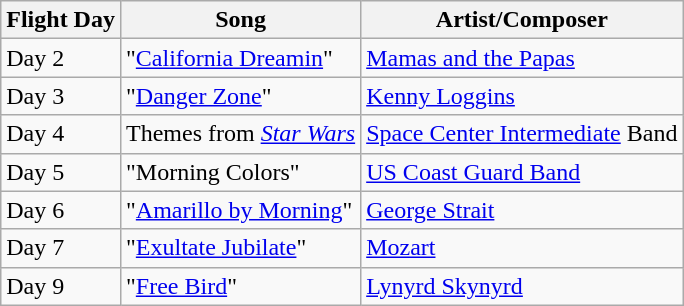<table class="wikitable">
<tr>
<th>Flight Day</th>
<th>Song</th>
<th>Artist/Composer</th>
</tr>
<tr>
<td>Day 2</td>
<td>"<a href='#'>California Dreamin</a>"</td>
<td><a href='#'>Mamas and the Papas</a></td>
</tr>
<tr>
<td>Day 3</td>
<td>"<a href='#'>Danger Zone</a>"</td>
<td><a href='#'>Kenny Loggins</a></td>
</tr>
<tr>
<td>Day 4</td>
<td>Themes from <em><a href='#'>Star Wars</a></em></td>
<td><a href='#'>Space Center Intermediate</a> Band</td>
</tr>
<tr>
<td>Day 5</td>
<td>"Morning Colors"</td>
<td><a href='#'>US Coast Guard Band</a></td>
</tr>
<tr>
<td>Day 6</td>
<td>"<a href='#'>Amarillo by Morning</a>"</td>
<td><a href='#'>George Strait</a></td>
</tr>
<tr>
<td>Day 7</td>
<td>"<a href='#'>Exultate Jubilate</a>"</td>
<td><a href='#'>Mozart</a></td>
</tr>
<tr>
<td>Day 9</td>
<td>"<a href='#'>Free Bird</a>"</td>
<td><a href='#'>Lynyrd Skynyrd</a></td>
</tr>
</table>
